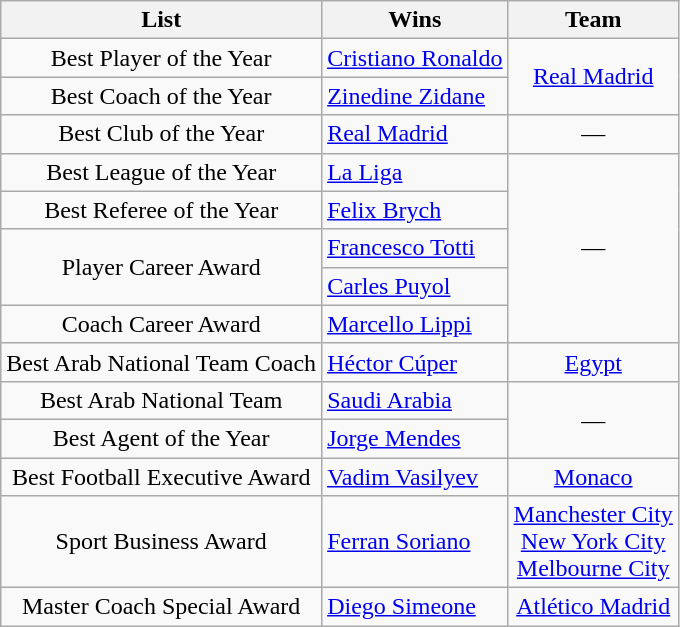<table class="wikitable">
<tr>
<th>List</th>
<th>Wins</th>
<th>Team</th>
</tr>
<tr>
<td rowspan="1" align="center">Best Player of the Year</td>
<td align="left"> <a href='#'>Cristiano Ronaldo</a></td>
<td rowspan="2" align="center"> <a href='#'>Real Madrid</a></td>
</tr>
<tr>
<td rowspan="1" align="center">Best Coach of the Year</td>
<td align="left"> <a href='#'>Zinedine Zidane</a></td>
</tr>
<tr>
<td rowspan="1" align="center">Best Club of the Year</td>
<td align="left"> <a href='#'>Real Madrid</a></td>
<td rowspan="1" align="center">—</td>
</tr>
<tr>
<td rowspan="1" align="center">Best League of the Year</td>
<td align="left"> <a href='#'>La Liga</a></td>
<td rowspan="5" align="center">—</td>
</tr>
<tr>
<td rowspan="1" align="center">Best Referee of the Year</td>
<td align="left"> <a href='#'>Felix Brych</a></td>
</tr>
<tr>
<td rowspan="2" align="center">Player Career Award</td>
<td align="left"> <a href='#'>Francesco Totti</a></td>
</tr>
<tr>
<td align="left"> <a href='#'>Carles Puyol</a></td>
</tr>
<tr>
<td rowspan="1" align="center">Coach Career Award</td>
<td align="left"> <a href='#'>Marcello Lippi</a></td>
</tr>
<tr>
<td rowspan="1" align="center">Best Arab National Team Coach</td>
<td align="left"> <a href='#'>Héctor Cúper</a></td>
<td rowspan="1" align="center"> <a href='#'>Egypt</a></td>
</tr>
<tr>
<td rowspan="1" align="center">Best Arab National Team</td>
<td align="left"> <a href='#'>Saudi Arabia</a></td>
<td rowspan="2" align="center">—</td>
</tr>
<tr>
<td rowspan="1" align="center">Best Agent of the Year</td>
<td align="left"> <a href='#'>Jorge Mendes</a></td>
</tr>
<tr>
<td rowspan="1" align="center">Best Football Executive Award</td>
<td align="left"> <a href='#'>Vadim Vasilyev</a></td>
<td rowspan="1" align="center"> <a href='#'>Monaco</a></td>
</tr>
<tr>
<td rowspan="1" align="center">Sport Business Award</td>
<td align="left"> <a href='#'>Ferran Soriano</a></td>
<td rowspan="1" align="center"> <a href='#'>Manchester City</a><br>  <a href='#'>New York City</a><br> <a href='#'>Melbourne City</a></td>
</tr>
<tr>
<td rowspan="1" align="center">Master Coach Special Award</td>
<td align="left"> <a href='#'>Diego Simeone</a></td>
<td rowspan="1" align="center"> <a href='#'>Atlético Madrid</a></td>
</tr>
</table>
